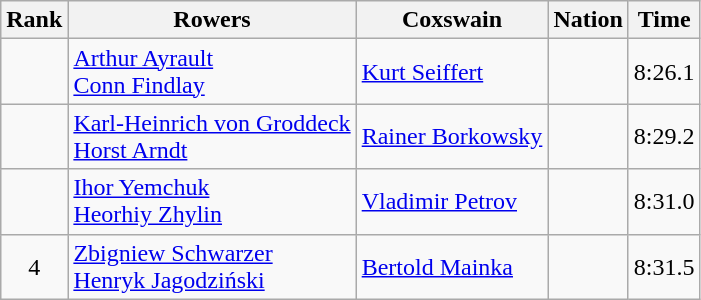<table class="wikitable sortable" style="text-align:center">
<tr>
<th>Rank</th>
<th>Rowers</th>
<th>Coxswain</th>
<th>Nation</th>
<th>Time</th>
</tr>
<tr>
<td></td>
<td align=left><a href='#'>Arthur Ayrault</a><br><a href='#'>Conn Findlay</a></td>
<td align=left><a href='#'>Kurt Seiffert</a></td>
<td align=left></td>
<td>8:26.1</td>
</tr>
<tr>
<td></td>
<td align=left><a href='#'>Karl-Heinrich von Groddeck</a><br><a href='#'>Horst Arndt</a></td>
<td align=left><a href='#'>Rainer Borkowsky</a></td>
<td align=left></td>
<td>8:29.2</td>
</tr>
<tr>
<td></td>
<td align=left><a href='#'>Ihor Yemchuk</a><br><a href='#'>Heorhiy Zhylin</a></td>
<td align=left><a href='#'>Vladimir Petrov</a></td>
<td align=left></td>
<td>8:31.0</td>
</tr>
<tr>
<td>4</td>
<td align=left><a href='#'>Zbigniew Schwarzer</a><br><a href='#'>Henryk Jagodziński</a></td>
<td align=left><a href='#'>Bertold Mainka</a></td>
<td align=left></td>
<td>8:31.5</td>
</tr>
</table>
